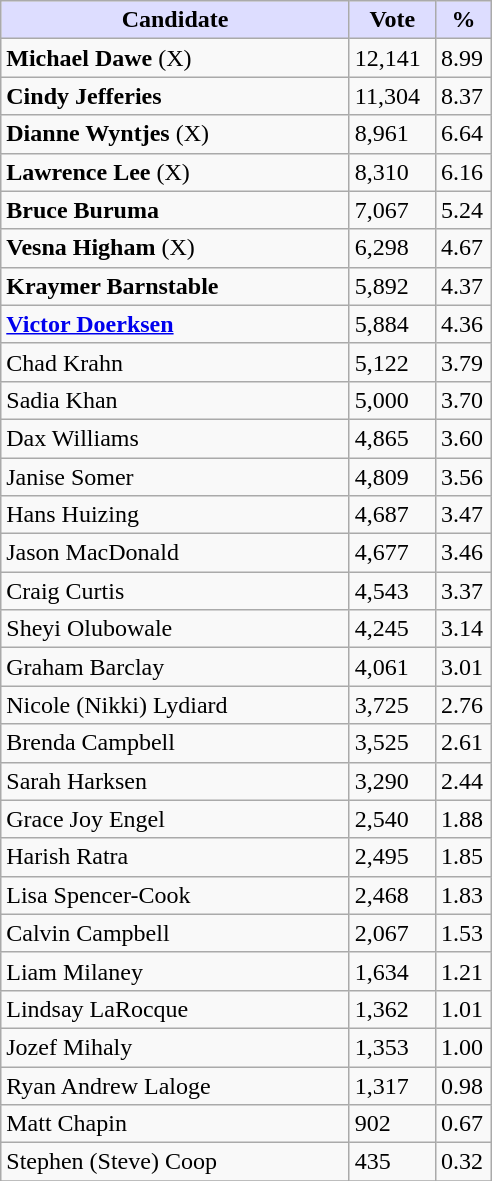<table class="wikitable">
<tr>
<th style="background:#ddf; width:225px;">Candidate</th>
<th style="background:#ddf; width:50px;">Vote</th>
<th style="background:#ddf; width:30px;">%</th>
</tr>
<tr>
<td><strong>Michael Dawe</strong> (X)</td>
<td>12,141</td>
<td>8.99</td>
</tr>
<tr>
<td><strong>Cindy Jefferies</strong></td>
<td>11,304</td>
<td>8.37</td>
</tr>
<tr>
<td><strong>Dianne Wyntjes</strong> (X)</td>
<td>8,961</td>
<td>6.64</td>
</tr>
<tr>
<td><strong>Lawrence Lee</strong> (X)</td>
<td>8,310</td>
<td>6.16</td>
</tr>
<tr>
<td><strong>Bruce Buruma</strong></td>
<td>7,067</td>
<td>5.24</td>
</tr>
<tr>
<td><strong>Vesna Higham</strong> (X)</td>
<td>6,298</td>
<td>4.67</td>
</tr>
<tr>
<td><strong>Kraymer Barnstable</strong></td>
<td>5,892</td>
<td>4.37</td>
</tr>
<tr>
<td><strong><a href='#'>Victor Doerksen</a></strong></td>
<td>5,884</td>
<td>4.36</td>
</tr>
<tr>
<td>Chad Krahn</td>
<td>5,122</td>
<td>3.79</td>
</tr>
<tr>
<td>Sadia Khan</td>
<td>5,000</td>
<td>3.70</td>
</tr>
<tr>
<td>Dax Williams</td>
<td>4,865</td>
<td>3.60</td>
</tr>
<tr>
<td>Janise Somer</td>
<td>4,809</td>
<td>3.56</td>
</tr>
<tr>
<td>Hans Huizing</td>
<td>4,687</td>
<td>3.47</td>
</tr>
<tr>
<td>Jason MacDonald</td>
<td>4,677</td>
<td>3.46</td>
</tr>
<tr>
<td>Craig Curtis</td>
<td>4,543</td>
<td>3.37</td>
</tr>
<tr>
<td>Sheyi Olubowale</td>
<td>4,245</td>
<td>3.14</td>
</tr>
<tr>
<td>Graham Barclay</td>
<td>4,061</td>
<td>3.01</td>
</tr>
<tr>
<td>Nicole (Nikki) Lydiard</td>
<td>3,725</td>
<td>2.76</td>
</tr>
<tr>
<td>Brenda Campbell</td>
<td>3,525</td>
<td>2.61</td>
</tr>
<tr>
<td>Sarah Harksen</td>
<td>3,290</td>
<td>2.44</td>
</tr>
<tr>
<td>Grace Joy Engel</td>
<td>2,540</td>
<td>1.88</td>
</tr>
<tr>
<td>Harish Ratra</td>
<td>2,495</td>
<td>1.85</td>
</tr>
<tr>
<td>Lisa Spencer-Cook</td>
<td>2,468</td>
<td>1.83</td>
</tr>
<tr>
<td>Calvin Campbell</td>
<td>2,067</td>
<td>1.53</td>
</tr>
<tr>
<td>Liam Milaney</td>
<td>1,634</td>
<td>1.21</td>
</tr>
<tr>
<td>Lindsay LaRocque</td>
<td>1,362</td>
<td>1.01</td>
</tr>
<tr>
<td>Jozef Mihaly</td>
<td>1,353</td>
<td>1.00</td>
</tr>
<tr>
<td>Ryan Andrew Laloge</td>
<td>1,317</td>
<td>0.98</td>
</tr>
<tr>
<td>Matt Chapin</td>
<td>902</td>
<td>0.67</td>
</tr>
<tr>
<td>Stephen (Steve) Coop</td>
<td>435</td>
<td>0.32</td>
</tr>
<tr>
</tr>
</table>
